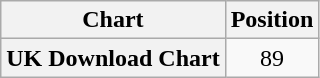<table class="wikitable plainrowheaders">
<tr>
<th>Chart</th>
<th>Position</th>
</tr>
<tr>
<th scope="row">UK Download Chart</th>
<td style="text-align:center;">89</td>
</tr>
</table>
